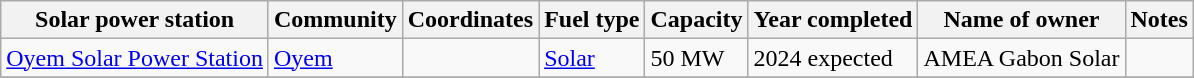<table class="wikitable sortable">
<tr>
<th>Solar power station</th>
<th>Community</th>
<th>Coordinates</th>
<th>Fuel type</th>
<th>Capacity</th>
<th>Year completed</th>
<th>Name of owner</th>
<th>Notes</th>
</tr>
<tr>
<td><a href='#'>Oyem Solar Power Station</a></td>
<td><a href='#'>Oyem</a></td>
<td></td>
<td><a href='#'>Solar</a></td>
<td>50 MW</td>
<td>2024 expected</td>
<td>AMEA Gabon Solar</td>
<td></td>
</tr>
<tr>
</tr>
</table>
